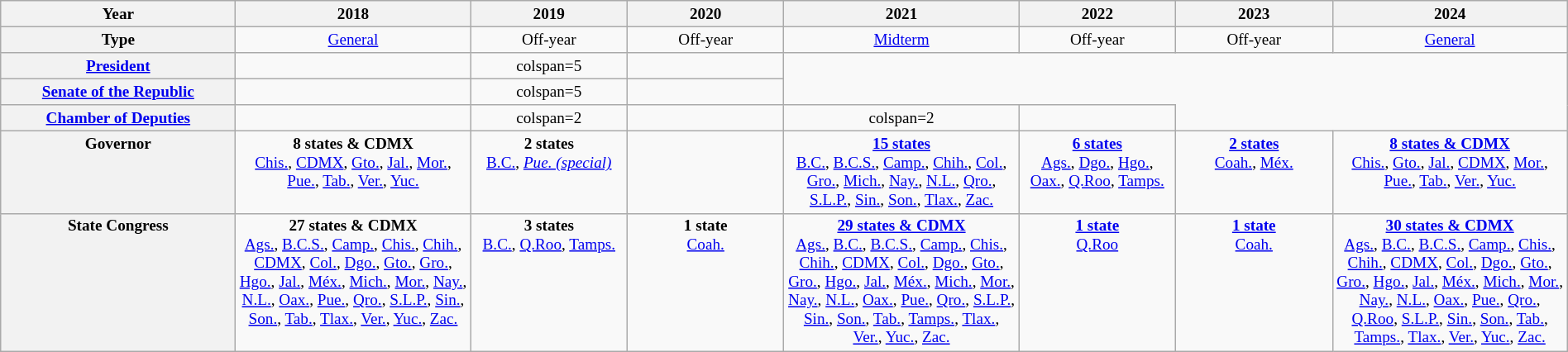<table class=wikitable style="font-size:80%; width:100%; text-align:center;">
<tr>
<th width=15%>Year</th>
<th width=15%>2018</th>
<th width=10%>2019</th>
<th width=10%>2020</th>
<th width=15%>2021</th>
<th width=10%>2022</th>
<th width=10%>2023</th>
<th width=15%>2024</th>
</tr>
<tr>
<th>Type</th>
<td><a href='#'>General</a></td>
<td>Off-year</td>
<td>Off-year</td>
<td><a href='#'>Midterm</a></td>
<td>Off-year</td>
<td>Off-year</td>
<td><a href='#'>General</a></td>
</tr>
<tr>
<th><a href='#'>President</a></th>
<td></td>
<td>colspan=5 </td>
<td></td>
</tr>
<tr>
<th><a href='#'>Senate of the Republic</a></th>
<td></td>
<td>colspan=5 </td>
<td></td>
</tr>
<tr>
<th><a href='#'>Chamber of Deputies</a></th>
<td></td>
<td>colspan=2 </td>
<td></td>
<td>colspan=2 </td>
<td></td>
</tr>
<tr valign=top>
<th>Governor</th>
<td><strong>8 states & CDMX</strong><br><a href='#'>Chis.</a>, <a href='#'>CDMX</a>, <a href='#'>Gto.</a>, <a href='#'>Jal.</a>, <a href='#'>Mor.</a>, <a href='#'>Pue.</a>, <a href='#'>Tab.</a>, <a href='#'>Ver.</a>, <a href='#'>Yuc.</a></td>
<td><strong>2 states</strong><br><a href='#'>B.C.</a>, <em><a href='#'>Pue. (special)</a></em></td>
<td></td>
<td><strong><a href='#'>15 states</a></strong><br><a href='#'>B.C.</a>, <a href='#'>B.C.S.</a>, <a href='#'>Camp.</a>, <a href='#'>Chih.</a>, <a href='#'>Col.</a>, <a href='#'>Gro.</a>, <a href='#'>Mich.</a>, <a href='#'>Nay.</a>, <a href='#'>N.L.</a>, <a href='#'>Qro.</a>, <a href='#'>S.L.P.</a>, <a href='#'>Sin.</a>, <a href='#'>Son.</a>, <a href='#'>Tlax.</a>, <a href='#'>Zac.</a></td>
<td><strong><a href='#'>6 states</a></strong><br><a href='#'>Ags.</a>, <a href='#'>Dgo.</a>, <a href='#'>Hgo.</a>, <a href='#'>Oax.</a>, <a href='#'>Q.Roo</a>, <a href='#'>Tamps.</a></td>
<td><strong><a href='#'>2 states</a></strong><br><a href='#'>Coah.</a>, <a href='#'>Méx.</a></td>
<td><strong><a href='#'>8 states & CDMX</a></strong><br><a href='#'>Chis.</a>, <a href='#'>Gto.</a>, <a href='#'>Jal.</a>, <a href='#'>CDMX</a>, <a href='#'>Mor.</a>, <a href='#'>Pue.</a>, <a href='#'>Tab.</a>, <a href='#'>Ver.</a>, <a href='#'>Yuc.</a></td>
</tr>
<tr valign=top>
<th>State Congress</th>
<td><strong>27 states & CDMX</strong><br><a href='#'>Ags.</a>, <a href='#'>B.C.S.</a>, <a href='#'>Camp.</a>, <a href='#'>Chis.</a>, <a href='#'>Chih.</a>, <a href='#'>CDMX</a>, <a href='#'>Col.</a>, <a href='#'>Dgo.</a>, <a href='#'>Gto.</a>, <a href='#'>Gro.</a>, <a href='#'>Hgo.</a>, <a href='#'>Jal.</a>, <a href='#'>Méx.</a>, <a href='#'>Mich.</a>, <a href='#'>Mor.</a>, <a href='#'>Nay.</a>, <a href='#'>N.L.</a>, <a href='#'>Oax.</a>, <a href='#'>Pue.</a>, <a href='#'>Qro.</a>, <a href='#'>S.L.P.</a>, <a href='#'>Sin.</a>, <a href='#'>Son.</a>, <a href='#'>Tab.</a>, <a href='#'>Tlax.</a>, <a href='#'>Ver.</a>, <a href='#'>Yuc.</a>, <a href='#'>Zac.</a></td>
<td><strong>3 states</strong><br><a href='#'>B.C.</a>, <a href='#'>Q.Roo</a>, <a href='#'>Tamps.</a></td>
<td><strong>1 state</strong><br><a href='#'>Coah.</a></td>
<td><strong><a href='#'>29 states & CDMX</a></strong><br><a href='#'>Ags.</a>, <a href='#'>B.C.</a>, <a href='#'>B.C.S.</a>, <a href='#'>Camp.</a>, <a href='#'>Chis.</a>, <a href='#'>Chih.</a>, <a href='#'>CDMX</a>, <a href='#'>Col.</a>, <a href='#'>Dgo.</a>, <a href='#'>Gto.</a>, <a href='#'>Gro.</a>, <a href='#'>Hgo.</a>, <a href='#'>Jal.</a>, <a href='#'>Méx.</a>, <a href='#'>Mich.</a>, <a href='#'>Mor.</a>, <a href='#'>Nay.</a>, <a href='#'>N.L.</a>, <a href='#'>Oax.</a>, <a href='#'>Pue.</a>, <a href='#'>Qro.</a>, <a href='#'>S.L.P.</a>, <a href='#'>Sin.</a>, <a href='#'>Son.</a>, <a href='#'>Tab.</a>, <a href='#'>Tamps.</a>, <a href='#'>Tlax.</a>, <a href='#'>Ver.</a>, <a href='#'>Yuc.</a>, <a href='#'>Zac.</a></td>
<td><strong><a href='#'>1 state</a></strong><br><a href='#'>Q.Roo</a></td>
<td><strong><a href='#'>1 state</a></strong><br><a href='#'>Coah.</a></td>
<td><strong><a href='#'>30 states & CDMX</a></strong><br><a href='#'>Ags.</a>, <a href='#'>B.C.</a>, <a href='#'>B.C.S.</a>, <a href='#'>Camp.</a>, <a href='#'>Chis.</a>, <a href='#'>Chih.</a>, <a href='#'>CDMX</a>, <a href='#'>Col.</a>, <a href='#'>Dgo.</a>, <a href='#'>Gto.</a>, <a href='#'>Gro.</a>, <a href='#'>Hgo.</a>, <a href='#'>Jal.</a>, <a href='#'>Méx.</a>, <a href='#'>Mich.</a>, <a href='#'>Mor.</a>, <a href='#'>Nay.</a>, <a href='#'>N.L.</a>, <a href='#'>Oax.</a>, <a href='#'>Pue.</a>, <a href='#'>Qro.</a>, <a href='#'>Q.Roo</a>, <a href='#'>S.L.P.</a>, <a href='#'>Sin.</a>, <a href='#'>Son.</a>, <a href='#'>Tab.</a>, <a href='#'>Tamps.</a>, <a href='#'>Tlax.</a>, <a href='#'>Ver.</a>, <a href='#'>Yuc.</a>, <a href='#'>Zac.</a></td>
</tr>
</table>
